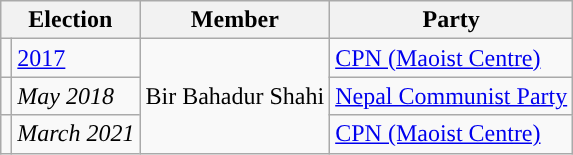<table class="wikitable">
<tr>
<th colspan="2">Election</th>
<th>Member</th>
<th>Party</th>
</tr>
<tr>
<td style="color:inherit;background:"></td>
<td><a href='#'>2017</a></td>
<td rowspan="3">Bir Bahadur Shahi</td>
<td><a href='#'>CPN (Maoist Centre)</a></td>
</tr>
<tr>
<td style="color:inherit;background:"></td>
<td><em>May 2018</em></td>
<td><a href='#'>Nepal Communist Party</a></td>
</tr>
<tr>
<td style="color:inherit;background:"></td>
<td><em>March 2021</em></td>
<td><a href='#'>CPN (Maoist Centre)</a></td>
</tr>
</table>
